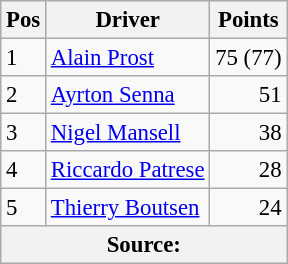<table class="wikitable" style="font-size: 95%;">
<tr>
<th>Pos</th>
<th>Driver</th>
<th>Points</th>
</tr>
<tr>
<td>1</td>
<td> <a href='#'>Alain Prost</a></td>
<td align=right>75 (77)</td>
</tr>
<tr>
<td>2</td>
<td> <a href='#'>Ayrton Senna</a></td>
<td align=right>51</td>
</tr>
<tr>
<td>3</td>
<td> <a href='#'>Nigel Mansell</a></td>
<td align=right>38</td>
</tr>
<tr>
<td>4</td>
<td> <a href='#'>Riccardo Patrese</a></td>
<td align=right>28</td>
</tr>
<tr>
<td>5</td>
<td> <a href='#'>Thierry Boutsen</a></td>
<td align=right>24</td>
</tr>
<tr>
<th colspan=4>Source:</th>
</tr>
</table>
